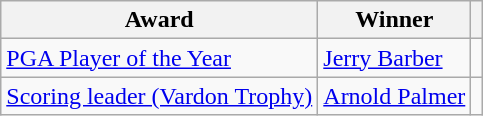<table class="wikitable">
<tr>
<th>Award</th>
<th>Winner</th>
<th></th>
</tr>
<tr>
<td><a href='#'>PGA Player of the Year</a></td>
<td> <a href='#'>Jerry Barber</a></td>
<td></td>
</tr>
<tr>
<td><a href='#'>Scoring leader (Vardon Trophy)</a></td>
<td> <a href='#'>Arnold Palmer</a></td>
<td></td>
</tr>
</table>
